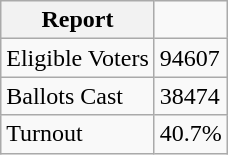<table class="wikitable" border="1">
<tr>
<th>Report</th>
</tr>
<tr>
<td>Eligible Voters</td>
<td>94607</td>
</tr>
<tr>
<td>Ballots Cast</td>
<td>38474</td>
</tr>
<tr>
<td>Turnout</td>
<td>40.7%</td>
</tr>
</table>
